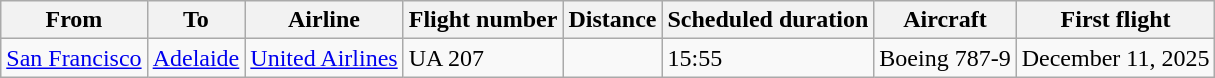<table class="wikitable sortable">
<tr>
<th>From</th>
<th>To</th>
<th>Airline</th>
<th>Flight number</th>
<th>Distance</th>
<th>Scheduled duration</th>
<th>Aircraft</th>
<th>First flight</th>
</tr>
<tr>
<td> <a href='#'>San Francisco</a></td>
<td> <a href='#'>Adelaide</a></td>
<td><a href='#'>United Airlines</a></td>
<td>UA 207</td>
<td></td>
<td>15:55</td>
<td>Boeing 787-9</td>
<td>December 11, 2025</td>
</tr>
</table>
